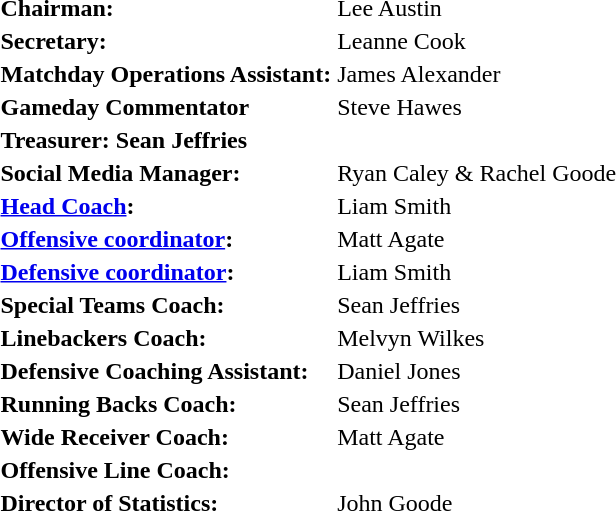<table class="toccolours">
<tr>
<th scope=row style="text-align:left">Chairman:</th>
<td>Lee Austin</td>
</tr>
<tr>
<th scope=row style="text-align:left">Secretary:</th>
<td>Leanne Cook</td>
</tr>
<tr>
<th scope=row style="text-align:left">Matchday Operations Assistant:</th>
<td>James Alexander</td>
</tr>
<tr>
<th scope=row style="text-align:left">Gameday Commentator</th>
<td>Steve Hawes</td>
</tr>
<tr>
<th scope=row style="text-align:left">Treasurer: Sean Jeffries</th>
</tr>
<tr>
<th scope=row style="text-align:left">Social Media Manager:</th>
<td>Ryan Caley & Rachel Goode</td>
<td></td>
</tr>
<tr>
<th scope=row style="text-align:left"><a href='#'>Head Coach</a>:</th>
<td>Liam Smith</td>
</tr>
<tr>
<th scope=row style="text-align:left"><a href='#'>Offensive coordinator</a>:</th>
<td>Matt Agate</td>
</tr>
<tr>
<th scope=row style="text-align:left"><a href='#'>Defensive coordinator</a>:</th>
<td>Liam Smith</td>
</tr>
<tr>
<th scope=row style="text-align:left">Special Teams Coach:</th>
<td>Sean Jeffries</td>
</tr>
<tr>
<th scope=row style="text-align:left">Linebackers Coach:</th>
<td>Melvyn Wilkes</td>
</tr>
<tr>
<th Scope=row style="text-align:left">Defensive Coaching Assistant:</th>
<td>Daniel Jones</td>
</tr>
<tr>
<th scope=row style="text-align:left">Running Backs Coach:</th>
<td>Sean Jeffries</td>
</tr>
<tr>
<th scope=row style="text-align:left">Wide Receiver Coach:</th>
<td>Matt Agate</td>
</tr>
<tr>
<th scope=row style="text-align:left">Offensive Line Coach:</th>
<td></td>
</tr>
<tr>
<th scope=row style="text-align:left">Director of Statistics:</th>
<td>John Goode</td>
</tr>
</table>
